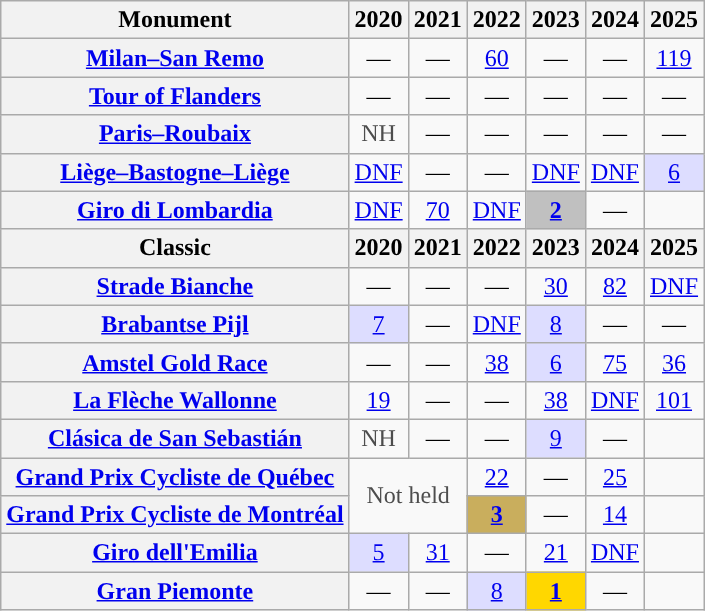<table class="wikitable plainrowheaders">
<tr>
<th>Monument</th>
<th scope="col">2020</th>
<th scope="col">2021</th>
<th scope="col">2022</th>
<th scope="col">2023</th>
<th scope="col">2024</th>
<th scope="col">2025</th>
</tr>
<tr style="text-align:center;">
<th scope="row"><a href='#'>Milan–San Remo</a></th>
<td>—</td>
<td>—</td>
<td><a href='#'>60</a></td>
<td>—</td>
<td>—</td>
<td><a href='#'>119</a></td>
</tr>
<tr style="text-align:center;">
<th scope="row"><a href='#'>Tour of Flanders</a></th>
<td>—</td>
<td>—</td>
<td>—</td>
<td>—</td>
<td>—</td>
<td>—</td>
</tr>
<tr style="text-align:center;">
<th scope="row"><a href='#'>Paris–Roubaix</a></th>
<td style="color:#4d4d4d;">NH</td>
<td>—</td>
<td>—</td>
<td>—</td>
<td>—</td>
<td>—</td>
</tr>
<tr style="text-align:center;">
<th scope="row"><a href='#'>Liège–Bastogne–Liège</a></th>
<td><a href='#'>DNF</a></td>
<td>—</td>
<td>—</td>
<td><a href='#'>DNF</a></td>
<td><a href='#'>DNF</a></td>
<td style="background:#ddf;"><a href='#'>6</a></td>
</tr>
<tr style="text-align:center;">
<th scope="row"><a href='#'>Giro di Lombardia</a></th>
<td><a href='#'>DNF</a></td>
<td><a href='#'>70</a></td>
<td><a href='#'>DNF</a></td>
<td style="background:silver;"><a href='#'><strong>2</strong></a></td>
<td>—</td>
<td></td>
</tr>
<tr>
<th>Classic</th>
<th scope="col">2020</th>
<th scope="col">2021</th>
<th scope="col">2022</th>
<th scope="col">2023</th>
<th scope="col">2024</th>
<th scope="col">2025</th>
</tr>
<tr style="text-align:center;">
<th scope="row"><a href='#'>Strade Bianche</a></th>
<td>—</td>
<td>—</td>
<td>—</td>
<td><a href='#'>30</a></td>
<td><a href='#'>82</a></td>
<td><a href='#'>DNF</a></td>
</tr>
<tr style="text-align:center;">
<th scope="row"><a href='#'>Brabantse Pijl</a></th>
<td style="background:#ddf;"><a href='#'>7</a></td>
<td>—</td>
<td><a href='#'>DNF</a></td>
<td style="background:#ddf;"><a href='#'>8</a></td>
<td>—</td>
<td>—</td>
</tr>
<tr style="text-align:center;">
<th scope="row"><a href='#'>Amstel Gold Race</a></th>
<td>—</td>
<td>—</td>
<td><a href='#'>38</a></td>
<td style="background:#ddf;"><a href='#'>6</a></td>
<td><a href='#'>75</a></td>
<td><a href='#'>36</a></td>
</tr>
<tr style="text-align:center;">
<th scope="row"><a href='#'>La Flèche Wallonne</a></th>
<td><a href='#'>19</a></td>
<td>—</td>
<td>—</td>
<td><a href='#'>38</a></td>
<td><a href='#'>DNF</a></td>
<td><a href='#'>101</a></td>
</tr>
<tr style="text-align:center;">
<th scope="row"><a href='#'>Clásica de San Sebastián</a></th>
<td style="color:#4d4d4d;">NH</td>
<td>—</td>
<td>—</td>
<td style="background:#ddf;"><a href='#'>9</a></td>
<td>—</td>
<td></td>
</tr>
<tr style="text-align:center;">
<th scope="row"><a href='#'>Grand Prix Cycliste de Québec</a></th>
<td style="color:#4d4d4d;" rowspan=2 colspan=2>Not held</td>
<td><a href='#'>22</a></td>
<td>—</td>
<td><a href='#'>25</a></td>
<td></td>
</tr>
<tr style="text-align:center;">
<th scope="row"><a href='#'>Grand Prix Cycliste de Montréal</a></th>
<td style="background:#C9AE5D;"><a href='#'><strong>3</strong></a></td>
<td>—</td>
<td><a href='#'>14</a></td>
<td></td>
</tr>
<tr style="text-align:center;">
<th scope="row"><a href='#'>Giro dell'Emilia</a></th>
<td style="background:#ddf;"><a href='#'>5</a></td>
<td><a href='#'>31</a></td>
<td>—</td>
<td><a href='#'>21</a></td>
<td><a href='#'>DNF</a></td>
<td></td>
</tr>
<tr style="text-align:center;">
<th scope="row"><a href='#'>Gran Piemonte</a></th>
<td>—</td>
<td>—</td>
<td style="background:#ddf;"><a href='#'>8</a></td>
<td style="background:gold;"><a href='#'><strong>1</strong></a></td>
<td>—</td>
<td></td>
</tr>
</table>
